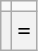<table class=wikitable>
<tr>
<td></td>
<td></td>
</tr>
<tr>
<th></th>
<th> = </th>
</tr>
</table>
